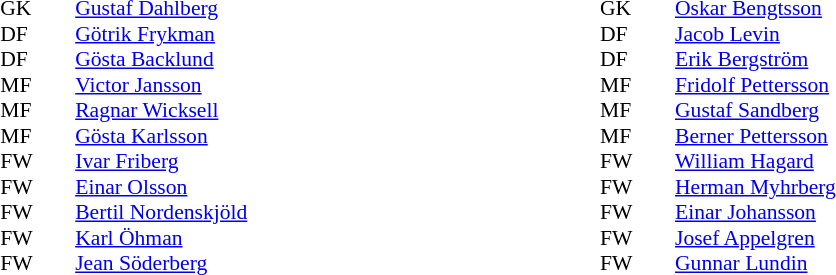<table width="100%">
<tr>
<td valign="top" width="50%"><br><table style="font-size: 90%" cellspacing="0" cellpadding="0" align=center>
<tr>
<th width="25"></th>
<th width="25"></th>
</tr>
<tr>
<td>GK</td>
<td></td>
<td> <a href='#'>Gustaf Dahlberg</a></td>
</tr>
<tr>
<td>DF</td>
<td></td>
<td> <a href='#'>Götrik Frykman</a></td>
</tr>
<tr>
<td>DF</td>
<td></td>
<td> <a href='#'>Gösta Backlund</a></td>
</tr>
<tr>
<td>MF</td>
<td></td>
<td> <a href='#'>Victor Jansson</a></td>
</tr>
<tr>
<td>MF</td>
<td></td>
<td> <a href='#'>Ragnar Wicksell</a></td>
</tr>
<tr>
<td>MF</td>
<td></td>
<td> <a href='#'>Gösta Karlsson</a></td>
</tr>
<tr>
<td>FW</td>
<td></td>
<td> <a href='#'>Ivar Friberg</a></td>
</tr>
<tr>
<td>FW</td>
<td></td>
<td> <a href='#'>Einar Olsson</a></td>
</tr>
<tr>
<td>FW</td>
<td></td>
<td> <a href='#'>Bertil Nordenskjöld</a></td>
</tr>
<tr>
<td>FW</td>
<td></td>
<td> <a href='#'>Karl Öhman</a></td>
</tr>
<tr>
<td>FW</td>
<td></td>
<td> <a href='#'>Jean Söderberg</a></td>
</tr>
</table>
</td>
<td valign="top" width="50%"><br><table style="font-size: 90%" cellspacing="0" cellpadding="0">
<tr>
<th width="25"></th>
<th width="25"></th>
</tr>
<tr>
<td>GK</td>
<td></td>
<td> <a href='#'>Oskar Bengtsson</a></td>
</tr>
<tr>
<td>DF</td>
<td></td>
<td> <a href='#'>Jacob Levin</a></td>
</tr>
<tr>
<td>DF</td>
<td></td>
<td> <a href='#'>Erik Bergström</a></td>
</tr>
<tr>
<td>MF</td>
<td></td>
<td> <a href='#'>Fridolf Pettersson</a></td>
</tr>
<tr>
<td>MF</td>
<td></td>
<td> <a href='#'>Gustaf Sandberg</a></td>
</tr>
<tr>
<td>MF</td>
<td></td>
<td> <a href='#'>Berner Pettersson</a></td>
</tr>
<tr>
<td>FW</td>
<td></td>
<td> <a href='#'>William Hagard</a></td>
</tr>
<tr>
<td>FW</td>
<td></td>
<td> <a href='#'>Herman Myhrberg</a></td>
</tr>
<tr>
<td>FW</td>
<td></td>
<td> <a href='#'>Einar Johansson</a></td>
</tr>
<tr>
<td>FW</td>
<td></td>
<td> <a href='#'>Josef Appelgren</a></td>
</tr>
<tr>
<td>FW</td>
<td></td>
<td> <a href='#'>Gunnar Lundin</a></td>
</tr>
</table>
</td>
</tr>
</table>
